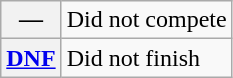<table class="wikitable">
<tr>
<th scope="row">—</th>
<td>Did not compete</td>
</tr>
<tr>
<th scope="row"><a href='#'>DNF</a></th>
<td>Did not finish</td>
</tr>
</table>
